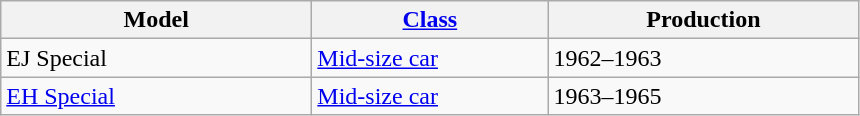<table class="wikitable">
<tr>
<th style="width:200px;">Model</th>
<th style="width:150px;"><a href='#'>Class</a></th>
<th style="width:200px;">Production</th>
</tr>
<tr>
<td valign="top">EJ Special</td>
<td valign="top"><a href='#'>Mid-size car</a></td>
<td valign="top">1962–1963</td>
</tr>
<tr>
<td valign="top"><a href='#'>EH Special</a></td>
<td valign="top"><a href='#'>Mid-size car</a></td>
<td valign="top">1963–1965</td>
</tr>
</table>
